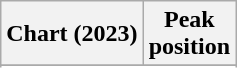<table class="wikitable sortable plainrowheaders" style="text-align:center;">
<tr>
<th scope="col">Chart (2023)</th>
<th scope="col">Peak<br>position</th>
</tr>
<tr>
</tr>
<tr>
</tr>
</table>
